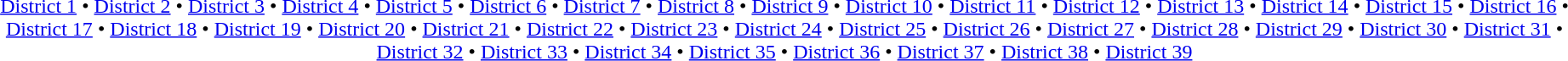<table id=toc class=toc summary=Contents>
<tr>
<td align=center><br><a href='#'>District 1</a> • <a href='#'>District 2</a> • <a href='#'>District 3</a> • <a href='#'>District 4</a> • <a href='#'>District 5</a> • <a href='#'>District 6</a> • <a href='#'>District 7</a> • <a href='#'>District 8</a> • <a href='#'>District 9</a> • <a href='#'>District 10</a> • <a href='#'>District 11</a> •
<a href='#'>District 12</a> • <a href='#'>District 13</a> • <a href='#'>District 14</a> •
<a href='#'>District 15</a> • <a href='#'>District 16</a> • <a href='#'>District 17</a> •
<a href='#'>District 18</a> • <a href='#'>District 19</a> • <a href='#'>District 20</a> • <a href='#'>District 21</a> • <a href='#'>District 22</a> • <a href='#'>District 23</a> • <a href='#'>District 24</a> • <a href='#'>District 25</a> • <a href='#'>District 26</a> • <a href='#'>District 27</a> • <a href='#'>District 28</a> • <a href='#'>District 29</a> • <a href='#'>District 30</a> • <a href='#'>District 31</a> • <a href='#'>District 32</a> • <a href='#'>District 33</a> • <a href='#'>District 34</a> • <a href='#'>District 35</a> • <a href='#'>District 36</a> • <a href='#'>District 37</a> • <a href='#'>District 38</a> • <a href='#'>District 39</a></td>
</tr>
</table>
